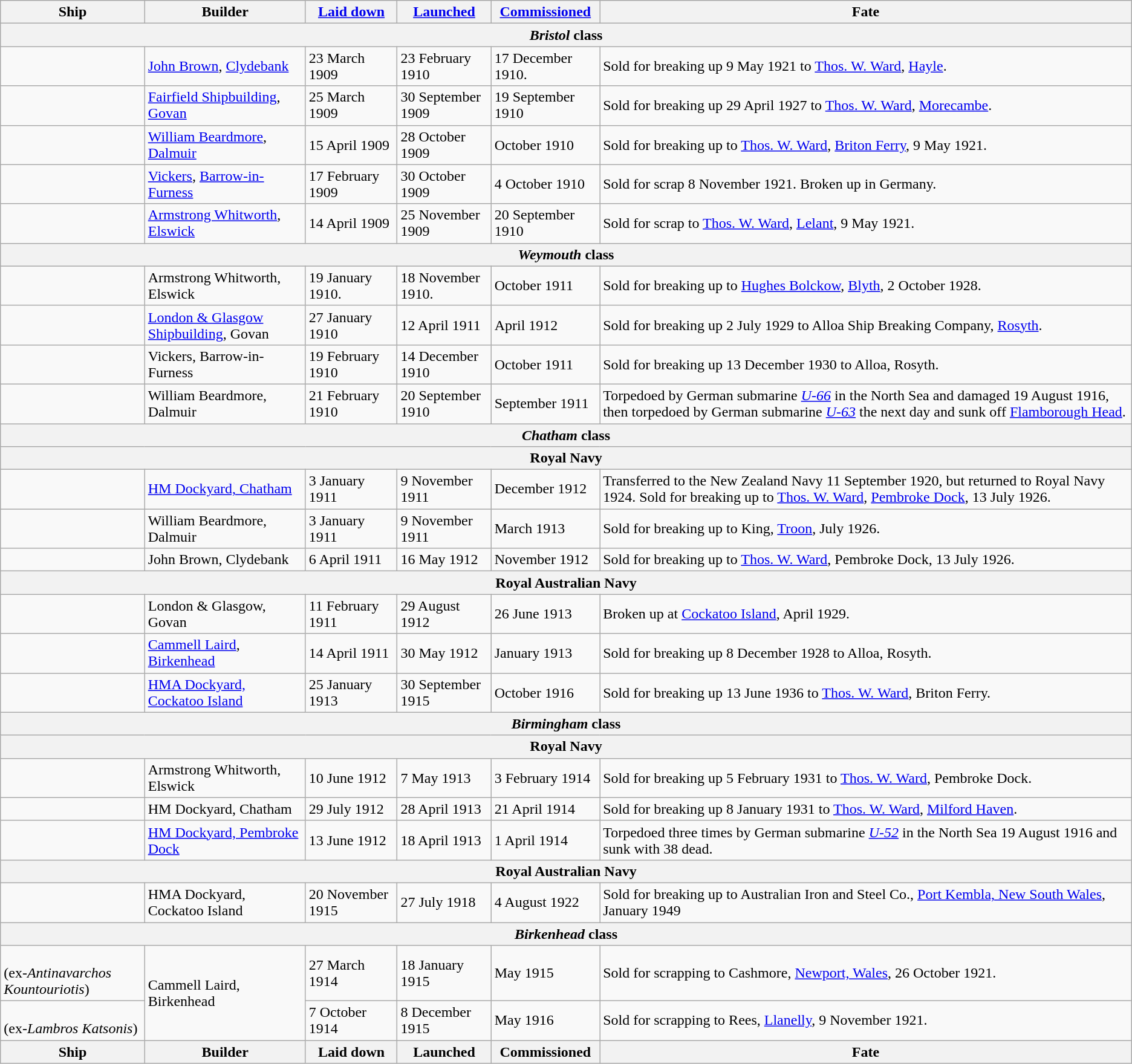<table class="wikitable plainrowheaders">
<tr>
<th scope="col">Ship</th>
<th scope="col">Builder</th>
<th scope="col"><a href='#'>Laid down</a></th>
<th scope="col"><a href='#'>Launched</a></th>
<th scope="col"><a href='#'>Commissioned</a></th>
<th scope="col">Fate</th>
</tr>
<tr>
<th colspan=6><em>Bristol</em> class</th>
</tr>
<tr>
<td></td>
<td><a href='#'>John Brown</a>, <a href='#'>Clydebank</a></td>
<td>23 March 1909</td>
<td>23 February 1910</td>
<td>17 December 1910.</td>
<td>Sold for breaking up 9 May 1921 to <a href='#'>Thos. W. Ward</a>, <a href='#'>Hayle</a>.</td>
</tr>
<tr>
<td></td>
<td><a href='#'>Fairfield Shipbuilding</a>, <a href='#'>Govan</a></td>
<td>25 March 1909</td>
<td>30 September 1909</td>
<td>19 September 1910</td>
<td>Sold for breaking up 29 April 1927 to <a href='#'>Thos. W. Ward</a>, <a href='#'>Morecambe</a>.</td>
</tr>
<tr>
<td></td>
<td><a href='#'>William Beardmore</a>, <a href='#'>Dalmuir</a></td>
<td>15 April 1909</td>
<td>28 October 1909</td>
<td>October 1910</td>
<td>Sold for breaking up to <a href='#'>Thos. W. Ward</a>, <a href='#'>Briton Ferry</a>, 9 May 1921.</td>
</tr>
<tr>
<td></td>
<td><a href='#'>Vickers</a>, <a href='#'>Barrow-in-Furness</a></td>
<td>17 February 1909</td>
<td>30 October 1909</td>
<td>4 October 1910</td>
<td>Sold for scrap 8 November 1921. Broken up in Germany.</td>
</tr>
<tr>
<td></td>
<td><a href='#'>Armstrong Whitworth</a>, <a href='#'>Elswick</a></td>
<td>14 April 1909</td>
<td>25 November 1909</td>
<td>20 September 1910</td>
<td>Sold for scrap to <a href='#'>Thos. W. Ward</a>, <a href='#'>Lelant</a>, 9 May 1921.</td>
</tr>
<tr>
<th colspan=6><em>Weymouth</em> class</th>
</tr>
<tr>
<td></td>
<td>Armstrong Whitworth, Elswick</td>
<td>19 January 1910.</td>
<td>18 November 1910.</td>
<td>October 1911</td>
<td>Sold for breaking up to <a href='#'>Hughes Bolckow</a>, <a href='#'>Blyth</a>, 2 October 1928.</td>
</tr>
<tr>
<td></td>
<td><a href='#'>London & Glasgow Shipbuilding</a>, Govan</td>
<td>27 January 1910</td>
<td>12 April 1911</td>
<td>April 1912</td>
<td>Sold for breaking up 2 July 1929 to Alloa Ship Breaking Company, <a href='#'>Rosyth</a>.</td>
</tr>
<tr>
<td></td>
<td>Vickers, Barrow-in-Furness</td>
<td>19 February 1910</td>
<td>14 December 1910</td>
<td>October 1911</td>
<td>Sold for breaking up 13 December 1930 to Alloa, Rosyth.</td>
</tr>
<tr>
<td></td>
<td>William Beardmore, Dalmuir</td>
<td>21 February 1910</td>
<td>20 September 1910</td>
<td>September 1911</td>
<td>Torpedoed by German submarine <a href='#'><em>U-66</em></a> in the North Sea and damaged 19 August 1916, then torpedoed by German submarine <a href='#'><em>U-63</em></a> the next day and sunk off <a href='#'>Flamborough Head</a>.</td>
</tr>
<tr>
<th colspan=6><em>Chatham</em> class</th>
</tr>
<tr>
<th align=center colspan=6>Royal Navy</th>
</tr>
<tr>
<td></td>
<td><a href='#'>HM Dockyard, Chatham</a></td>
<td>3 January 1911</td>
<td>9 November 1911</td>
<td>December 1912</td>
<td>Transferred to the New Zealand Navy 11 September 1920, but returned to Royal Navy 1924. Sold for breaking up to <a href='#'>Thos. W. Ward</a>, <a href='#'>Pembroke Dock</a>, 13 July 1926.</td>
</tr>
<tr>
<td></td>
<td>William Beardmore, Dalmuir</td>
<td>3 January 1911</td>
<td>9 November 1911</td>
<td>March 1913</td>
<td>Sold for breaking up to King, <a href='#'>Troon</a>, July 1926.</td>
</tr>
<tr>
<td></td>
<td>John Brown, Clydebank</td>
<td>6 April 1911</td>
<td>16 May 1912</td>
<td>November 1912</td>
<td>Sold for breaking up to <a href='#'>Thos. W. Ward</a>, Pembroke Dock, 13 July 1926.</td>
</tr>
<tr>
<th align=center colspan=6>Royal Australian Navy</th>
</tr>
<tr>
<td></td>
<td>London & Glasgow, Govan</td>
<td>11 February 1911</td>
<td>29 August 1912</td>
<td>26 June 1913</td>
<td>Broken up at <a href='#'>Cockatoo Island</a>, April 1929.</td>
</tr>
<tr>
<td></td>
<td><a href='#'>Cammell Laird</a>, <a href='#'>Birkenhead</a></td>
<td>14 April 1911</td>
<td>30 May 1912</td>
<td>January 1913</td>
<td>Sold for breaking up 8 December 1928 to Alloa, Rosyth.</td>
</tr>
<tr>
<td></td>
<td><a href='#'>HMA Dockyard, Cockatoo Island</a></td>
<td>25 January 1913</td>
<td>30 September 1915</td>
<td>October 1916</td>
<td>Sold for breaking up 13 June 1936 to <a href='#'>Thos. W. Ward</a>, Briton Ferry.</td>
</tr>
<tr>
<th colspan=6><em>Birmingham</em> class</th>
</tr>
<tr>
<th align=center colspan=6>Royal Navy</th>
</tr>
<tr>
<td></td>
<td>Armstrong Whitworth, Elswick</td>
<td>10 June 1912</td>
<td>7 May 1913</td>
<td>3 February 1914</td>
<td>Sold for breaking up 5 February 1931 to <a href='#'>Thos. W. Ward</a>, Pembroke Dock.</td>
</tr>
<tr>
<td></td>
<td>HM Dockyard, Chatham</td>
<td>29 July 1912</td>
<td>28 April 1913</td>
<td>21 April 1914</td>
<td>Sold for breaking up 8 January 1931 to <a href='#'>Thos. W. Ward</a>, <a href='#'>Milford Haven</a>.</td>
</tr>
<tr>
<td></td>
<td><a href='#'>HM Dockyard, Pembroke Dock</a></td>
<td>13 June 1912</td>
<td>18 April 1913</td>
<td>1 April 1914</td>
<td>Torpedoed three times by German submarine <a href='#'><em>U-52</em></a> in the North Sea 19 August 1916 and sunk with 38 dead.</td>
</tr>
<tr>
<th align=center colspan=6>Royal Australian Navy</th>
</tr>
<tr>
<td></td>
<td>HMA Dockyard, Cockatoo Island</td>
<td>20 November 1915</td>
<td>27 July 1918</td>
<td>4 August 1922</td>
<td>Sold for breaking up to Australian Iron and Steel Co., <a href='#'>Port Kembla, New South Wales</a>, January 1949</td>
</tr>
<tr>
<th colspan=6><em>Birkenhead</em> class</th>
</tr>
<tr>
<td><br>(ex-<em>Antinavarchos Kountouriotis</em>)</td>
<td rowspan=2>Cammell Laird, Birkenhead</td>
<td>27 March 1914</td>
<td>18 January 1915</td>
<td>May 1915</td>
<td>Sold for scrapping to Cashmore, <a href='#'>Newport, Wales</a>, 26 October 1921.</td>
</tr>
<tr>
<td><br>(ex-<em>Lambros Katsonis</em>)</td>
<td>7 October 1914</td>
<td>8 December 1915</td>
<td>May 1916</td>
<td>Sold for scrapping to Rees, <a href='#'>Llanelly</a>, 9 November 1921.</td>
</tr>
<tr>
<th align = center>Ship</th>
<th align = center>Builder</th>
<th align = center>Laid down</th>
<th align = center>Launched</th>
<th align = center>Commissioned</th>
<th align = center>Fate</th>
</tr>
</table>
